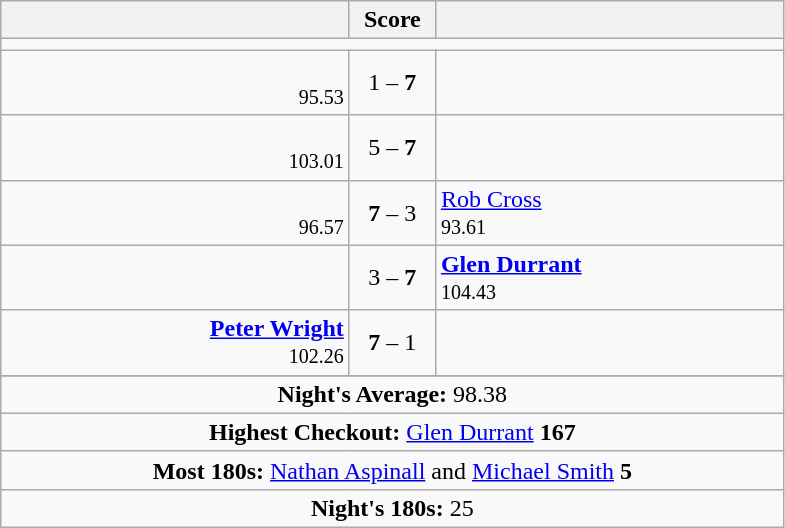<table class=wikitable style="text-align:center">
<tr>
<th width=225></th>
<th width=50>Score</th>
<th width=225></th>
</tr>
<tr align=centre>
<td colspan="3"></td>
</tr>
<tr align=left>
<td align=right> <br> <small><span>95.53</span></small></td>
<td align=center>1 – <strong>7</strong></td>
<td></td>
</tr>
<tr align=left>
<td align=right> <br> <small><span>103.01</span></small></td>
<td align=center>5 – <strong>7</strong></td>
<td></td>
</tr>
<tr align=left>
<td align=right> <br> <small><span>96.57</span></small></td>
<td align=center><strong>7</strong> – 3</td>
<td> <a href='#'>Rob Cross</a> <br> <small><span>93.61</span></small></td>
</tr>
<tr align=left>
<td align=right></td>
<td align=center>3 – <strong>7</strong></td>
<td> <strong><a href='#'>Glen Durrant</a></strong> <br> <small><span>104.43</span></small></td>
</tr>
<tr align=left>
<td align=right><strong><a href='#'>Peter Wright</a></strong>  <br> <small><span>102.26</span></small></td>
<td align=center><strong>7</strong> – 1</td>
<td></td>
</tr>
<tr align=center>
</tr>
<tr align=center>
<td colspan="3"><strong>Night's Average:</strong> 98.38</td>
</tr>
<tr align=center>
<td colspan="3"><strong>Highest Checkout:</strong>  <a href='#'>Glen Durrant</a> <strong>167</strong></td>
</tr>
<tr align=center>
<td colspan="3"><strong>Most 180s:</strong>  <a href='#'>Nathan Aspinall</a> and  <a href='#'>Michael Smith</a> <strong>5</strong></td>
</tr>
<tr align=center>
<td colspan="3"><strong>Night's 180s:</strong> 25</td>
</tr>
</table>
